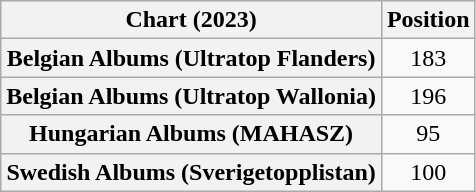<table class="wikitable sortable plainrowheaders" style="text-align:center">
<tr>
<th scope="col">Chart (2023)</th>
<th scope="col">Position</th>
</tr>
<tr>
<th scope="row">Belgian Albums (Ultratop Flanders)</th>
<td>183</td>
</tr>
<tr>
<th scope="row">Belgian Albums (Ultratop Wallonia)</th>
<td>196</td>
</tr>
<tr>
<th scope="row">Hungarian Albums (MAHASZ)</th>
<td>95</td>
</tr>
<tr>
<th scope="row">Swedish Albums (Sverigetopplistan)</th>
<td>100</td>
</tr>
</table>
